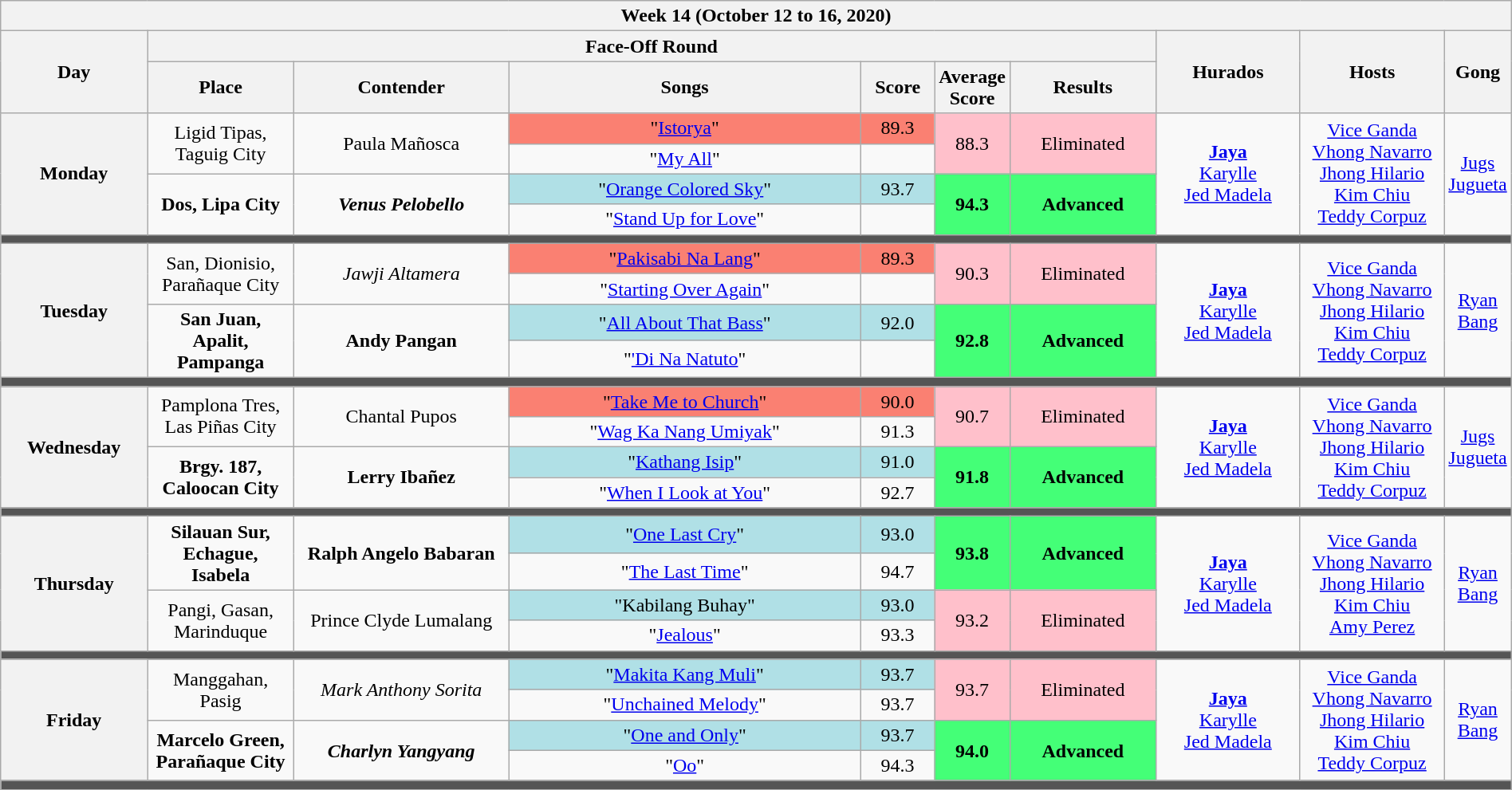<table class="wikitable mw-collapsible mw-collapsed"" style="text-align:center; width:100%">
<tr>
<th colspan="10">Week 14 (October 12 to 16, 2020)</th>
</tr>
<tr>
<th rowspan="2" width="10%">Day</th>
<th colspan="6">Face-Off Round</th>
<th rowspan="2" width="10%">Hurados</th>
<th rowspan="2" width="10%">Hosts</th>
<th rowspan="2" width="05%">Gong</th>
</tr>
<tr>
<th width="10%">Place</th>
<th width="15%">Contender</th>
<th width="25%">Songs</th>
<th width="05%">Score</th>
<th width="05%">Average Score</th>
<th width="10%">Results</th>
</tr>
<tr>
<th rowspan="4">Monday<br><small></small></th>
<td rowspan="2" style="background:__;">Ligid Tipas, Taguig City</td>
<td rowspan="2" style="background:__;">Paula Mañosca</td>
<td style="background:#FA8072;">"<a href='#'>Istorya</a>"</td>
<td style="background:#FA8072;">89.3</td>
<td rowspan="2" style="background:pink;">88.3</td>
<td rowspan="2" style="background:pink;">Eliminated</td>
<td rowspan="4"><strong><a href='#'>Jaya</a></strong><br> <a href='#'>Karylle</a> <br> <a href='#'>Jed Madela</a></td>
<td rowspan="4"><a href='#'>Vice Ganda</a><br><a href='#'>Vhong Navarro</a><br><a href='#'>Jhong Hilario</a><br><a href='#'>Kim Chiu</a><br><a href='#'>Teddy Corpuz</a></td>
<td rowspan="4"><a href='#'>Jugs Jugueta</a></td>
</tr>
<tr>
<td>"<a href='#'>My All</a>"</td>
<td></td>
</tr>
<tr>
<td rowspan="2" style="background:#;"><strong>Dos, Lipa City</strong></td>
<td rowspan="2" style="background:#;"><strong><em>Venus Pelobello</em></strong></td>
<td style="background:#B0E0E6;">"<a href='#'>Orange Colored Sky</a>"</td>
<td style="background:#B0E0E6;">93.7</td>
<td rowspan="2" style="background:#44ff77;"><strong>94.3</strong></td>
<td rowspan="2" style="background:#44ff77;"><strong>Advanced</strong></td>
</tr>
<tr>
<td>"<a href='#'>Stand Up for Love</a>"</td>
<td></td>
</tr>
<tr>
<th colspan="10" style="background:#555;"></th>
</tr>
<tr>
<th rowspan="4">Tuesday<br><small></small></th>
<td rowspan="2" style="background:__;">San, Dionisio, Parañaque City</td>
<td rowspan="2" style="background:__;"><em>Jawji Altamera</em></td>
<td style="background:#FA8072;">"<a href='#'>Pakisabi Na Lang</a>"</td>
<td style="background:#FA8072;">89.3</td>
<td rowspan="2" style="background:pink;">90.3</td>
<td rowspan="2" style="background:pink;">Eliminated</td>
<td rowspan="4"><strong><a href='#'>Jaya</a></strong><br> <a href='#'>Karylle</a> <br> <a href='#'>Jed Madela</a></td>
<td rowspan="4"><a href='#'>Vice Ganda</a><br><a href='#'>Vhong Navarro</a><br><a href='#'>Jhong Hilario</a><br><a href='#'>Kim Chiu</a><br><a href='#'>Teddy Corpuz</a></td>
<td rowspan="4"><a href='#'>Ryan Bang</a></td>
</tr>
<tr>
<td>"<a href='#'>Starting Over Again</a>"</td>
<td></td>
</tr>
<tr>
<td rowspan="2" style="background:#;"><strong>San Juan, Apalit, Pampanga</strong></td>
<td rowspan="2" style="background:#;"><strong>Andy Pangan</strong></td>
<td style="background:#B0E0E6;">"<a href='#'>All About That Bass</a>"</td>
<td style="background:#B0E0E6;">92.0</td>
<td rowspan="2" style="background:#44ff77;"><strong>92.8</strong></td>
<td rowspan="2" style="background:#44ff77;"><strong>Advanced</strong></td>
</tr>
<tr>
<td>"<a href='#'>'Di Na Natuto</a>"</td>
<td></td>
</tr>
<tr>
<th colspan="10" style="background:#555;"></th>
</tr>
<tr>
<th rowspan="4">Wednesday<br><small></small></th>
<td rowspan="2" style="background:__;">Pamplona Tres, Las Piñas City</td>
<td rowspan="2" style="background:__;">Chantal Pupos</td>
<td style="background:#FA8072;">"<a href='#'>Take Me to Church</a>"</td>
<td style="background:#FA8072;">90.0</td>
<td rowspan="2" style="background:pink;">90.7</td>
<td rowspan="2" style="background:pink;">Eliminated</td>
<td rowspan="4"><strong><a href='#'>Jaya</a></strong><br> <a href='#'>Karylle</a> <br> <a href='#'>Jed Madela</a></td>
<td rowspan="4"><a href='#'>Vice Ganda</a><br><a href='#'>Vhong Navarro</a><br><a href='#'>Jhong Hilario</a><br><a href='#'>Kim Chiu</a><br><a href='#'>Teddy Corpuz</a></td>
<td rowspan="4"><a href='#'>Jugs Jugueta</a></td>
</tr>
<tr>
<td>"<a href='#'>Wag Ka Nang Umiyak</a>"</td>
<td>91.3</td>
</tr>
<tr>
<td rowspan="2" style="background:#;"><strong>Brgy. 187, Caloocan City</strong></td>
<td rowspan="2" style="background:#;"><strong>Lerry Ibañez</strong></td>
<td style="background:#B0E0E6;">"<a href='#'>Kathang Isip</a>"</td>
<td style="background:#B0E0E6;">91.0</td>
<td rowspan="2" style="background:#44ff77;"><strong>91.8</strong></td>
<td rowspan="2" style="background:#44ff77;"><strong>Advanced</strong></td>
</tr>
<tr>
<td>"<a href='#'>When I Look at You</a>"</td>
<td>92.7</td>
</tr>
<tr>
<th colspan="10" style="background:#555;"></th>
</tr>
<tr>
<th rowspan="4">Thursday<br><small></small></th>
<td rowspan="2" style="background:__;"><strong>Silauan Sur, Echague, Isabela</strong></td>
<td rowspan="2" style="background:__;"><strong>Ralph Angelo Babaran</strong></td>
<td style="background:#B0E0E6;">"<a href='#'>One Last Cry</a>"</td>
<td style="background:#B0E0E6;">93.0</td>
<td rowspan="2" style="background:#44ff77;"><strong>93.8</strong></td>
<td rowspan="2" style="background:#44ff77;"><strong>Advanced</strong></td>
<td rowspan="4"><strong><a href='#'>Jaya</a></strong><br> <a href='#'>Karylle</a> <br> <a href='#'>Jed Madela</a></td>
<td rowspan="4"><a href='#'>Vice Ganda</a><br><a href='#'>Vhong Navarro</a><br><a href='#'>Jhong Hilario</a><br><a href='#'>Kim Chiu</a><br><a href='#'>Amy Perez</a></td>
<td rowspan="4"><a href='#'>Ryan Bang</a></td>
</tr>
<tr>
<td>"<a href='#'>The Last Time</a>"</td>
<td>94.7</td>
</tr>
<tr>
<td rowspan="2" style="background:#;">Pangi, Gasan, Marinduque</td>
<td rowspan="2" style="background:#;">Prince Clyde Lumalang</td>
<td style="background:#B0E0E6;">"Kabilang Buhay"</td>
<td style="background:#B0E0E6;">93.0</td>
<td rowspan="2" style="background:pink;">93.2</td>
<td rowspan="2" style="background:pink;">Eliminated</td>
</tr>
<tr>
<td>"<a href='#'>Jealous</a>"</td>
<td>93.3</td>
</tr>
<tr>
<th colspan="10" style="background:#555;"></th>
</tr>
<tr>
<th rowspan="4">Friday<br><small></small></th>
<td rowspan="2" style="background:__;">Manggahan, Pasig</td>
<td rowspan="2" style="background:__;"><em>Mark Anthony Sorita</em></td>
<td style="background:#B0E0E6;">"<a href='#'>Makita Kang Muli</a>"</td>
<td style="background:#B0E0E6;">93.7</td>
<td rowspan="2" style="background:pink;">93.7</td>
<td rowspan="2" style="background:pink;">Eliminated</td>
<td rowspan="4"><strong><a href='#'>Jaya</a></strong><br> <a href='#'>Karylle</a> <br> <a href='#'>Jed Madela</a></td>
<td rowspan="4"><a href='#'>Vice Ganda</a><br><a href='#'>Vhong Navarro</a><br><a href='#'>Jhong Hilario</a><br><a href='#'>Kim Chiu</a><br><a href='#'>Teddy Corpuz</a></td>
<td rowspan="4"><a href='#'>Ryan Bang</a></td>
</tr>
<tr>
<td>"<a href='#'>Unchained Melody</a>"</td>
<td>93.7</td>
</tr>
<tr>
<td rowspan="2" style="background:#;"><strong>Marcelo Green, Parañaque City</strong></td>
<td rowspan="2" style="background:#;"><strong><em>Charlyn Yangyang</em></strong></td>
<td style="background:#B0E0E6;">"<a href='#'>One and Only</a>"</td>
<td style="background:#B0E0E6;">93.7</td>
<td rowspan="2" style="background:#44ff77;"><strong>94.0</strong></td>
<td rowspan="2" style="background:#44ff77;"><strong>Advanced</strong></td>
</tr>
<tr>
<td>"<a href='#'>Oo</a>"</td>
<td>94.3</td>
</tr>
<tr>
<th colspan="10" style="background:#555;"></th>
</tr>
<tr>
</tr>
</table>
